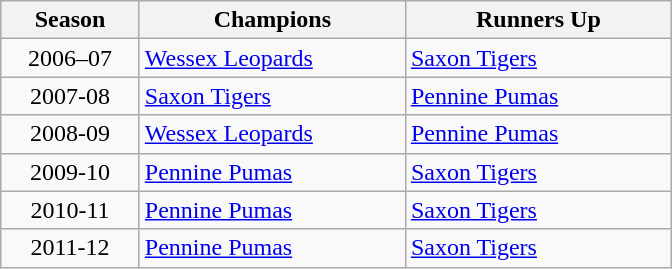<table class="wikitable" style="text-align:centre; margin-left:1em;">
<tr>
<th style="width:85px">Season</th>
<th style="width:170px">Champions</th>
<th style="width:170px">Runners Up</th>
</tr>
<tr>
<td style="text-align:center">2006–07</td>
<td><a href='#'>Wessex Leopards</a></td>
<td><a href='#'>Saxon Tigers</a></td>
</tr>
<tr>
<td style="text-align:center">2007-08</td>
<td><a href='#'>Saxon Tigers</a></td>
<td><a href='#'>Pennine Pumas</a></td>
</tr>
<tr>
<td style="text-align:center">2008-09</td>
<td><a href='#'>Wessex Leopards</a></td>
<td><a href='#'>Pennine Pumas</a></td>
</tr>
<tr>
<td style="text-align:center">2009-10</td>
<td><a href='#'>Pennine Pumas</a></td>
<td><a href='#'>Saxon Tigers</a></td>
</tr>
<tr>
<td style="text-align:center">2010-11</td>
<td><a href='#'>Pennine Pumas</a></td>
<td><a href='#'>Saxon Tigers</a></td>
</tr>
<tr>
<td style="text-align:center">2011-12</td>
<td><a href='#'>Pennine Pumas</a></td>
<td><a href='#'>Saxon Tigers</a></td>
</tr>
</table>
